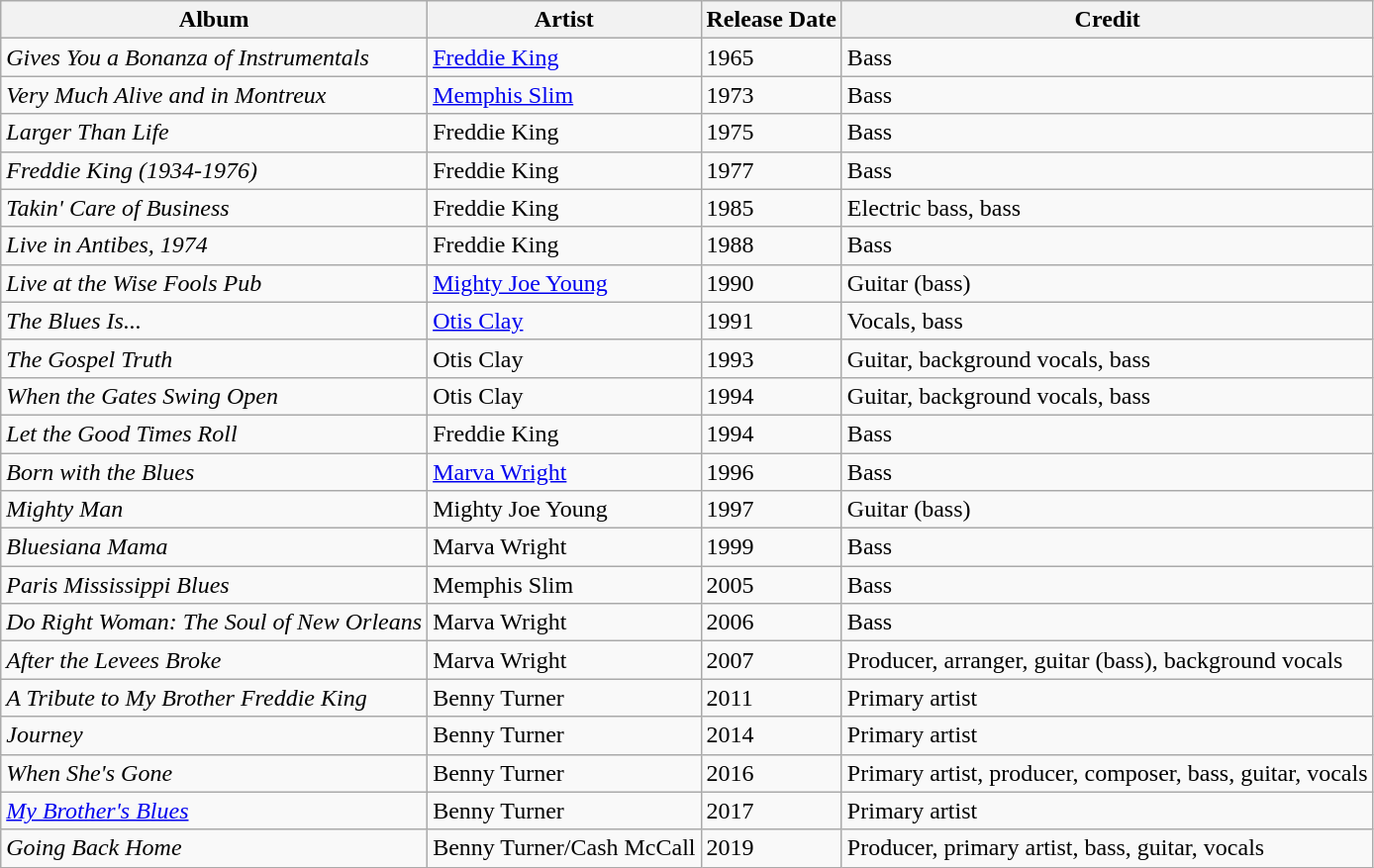<table class="wikitable">
<tr>
<th>Album</th>
<th>Artist</th>
<th>Release Date</th>
<th>Credit</th>
</tr>
<tr>
<td><em>Gives You a Bonanza of Instrumentals</em></td>
<td><a href='#'>Freddie King</a></td>
<td>1965</td>
<td>Bass</td>
</tr>
<tr>
<td><em>Very Much Alive and in Montreux</em></td>
<td><a href='#'>Memphis Slim</a></td>
<td>1973</td>
<td>Bass</td>
</tr>
<tr>
<td><em>Larger Than Life</em></td>
<td>Freddie King</td>
<td>1975</td>
<td>Bass</td>
</tr>
<tr>
<td><em>Freddie King (1934-1976)</em></td>
<td>Freddie King</td>
<td>1977</td>
<td>Bass</td>
</tr>
<tr>
<td><em>Takin' Care of Business</em></td>
<td>Freddie King</td>
<td>1985</td>
<td>Electric bass, bass</td>
</tr>
<tr>
<td><em>Live in Antibes, 1974</em></td>
<td>Freddie King</td>
<td>1988</td>
<td>Bass</td>
</tr>
<tr>
<td><em>Live at the Wise Fools Pub</em></td>
<td><a href='#'>Mighty Joe Young</a></td>
<td>1990</td>
<td>Guitar (bass)</td>
</tr>
<tr>
<td><em>The Blues Is...</em></td>
<td><a href='#'>Otis Clay</a></td>
<td>1991</td>
<td>Vocals, bass</td>
</tr>
<tr>
<td><em>The Gospel Truth</em></td>
<td>Otis Clay</td>
<td>1993</td>
<td>Guitar, background vocals, bass</td>
</tr>
<tr>
<td><em>When the Gates Swing Open</em></td>
<td>Otis Clay</td>
<td>1994</td>
<td>Guitar, background vocals, bass</td>
</tr>
<tr>
<td><em>Let the Good Times Roll</em></td>
<td>Freddie King</td>
<td>1994</td>
<td>Bass</td>
</tr>
<tr>
<td><em>Born with the Blues</em></td>
<td><a href='#'>Marva Wright</a></td>
<td>1996</td>
<td>Bass</td>
</tr>
<tr>
<td><em>Mighty Man</em></td>
<td>Mighty Joe Young</td>
<td>1997</td>
<td>Guitar (bass)</td>
</tr>
<tr>
<td><em>Bluesiana Mama</em></td>
<td>Marva Wright</td>
<td>1999</td>
<td>Bass</td>
</tr>
<tr>
<td><em>Paris Mississippi Blues</em></td>
<td>Memphis Slim</td>
<td>2005</td>
<td>Bass</td>
</tr>
<tr>
<td><em>Do Right Woman: The Soul of New Orleans</em></td>
<td>Marva Wright</td>
<td>2006</td>
<td>Bass</td>
</tr>
<tr>
<td><em>After the Levees Broke</em></td>
<td>Marva Wright</td>
<td>2007</td>
<td>Producer, arranger, guitar (bass), background vocals</td>
</tr>
<tr>
<td><em>A Tribute to My Brother Freddie King</em></td>
<td>Benny Turner</td>
<td>2011</td>
<td>Primary artist</td>
</tr>
<tr>
<td><em>Journey</em></td>
<td>Benny Turner</td>
<td>2014</td>
<td>Primary artist</td>
</tr>
<tr>
<td><em>When She's Gone</em></td>
<td>Benny Turner</td>
<td>2016</td>
<td>Primary artist, producer, composer, bass, guitar, vocals</td>
</tr>
<tr>
<td><em><a href='#'>My Brother's Blues</a></em></td>
<td>Benny Turner</td>
<td>2017</td>
<td>Primary artist</td>
</tr>
<tr>
<td><em>Going Back Home</em></td>
<td>Benny Turner/Cash McCall</td>
<td>2019</td>
<td>Producer, primary artist, bass, guitar, vocals</td>
</tr>
</table>
